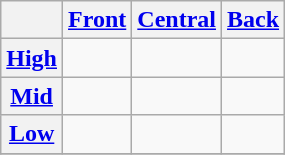<table class="wikitable" style="text-align:center;">
<tr>
<th> </th>
<th><a href='#'>Front</a></th>
<th><a href='#'>Central</a></th>
<th><a href='#'>Back</a></th>
</tr>
<tr>
<th><a href='#'>High</a></th>
<td></td>
<td></td>
<td></td>
</tr>
<tr>
<th><a href='#'>Mid</a></th>
<td></td>
<td></td>
<td></td>
</tr>
<tr>
<th><a href='#'>Low</a></th>
<td></td>
<td></td>
<td></td>
</tr>
<tr>
</tr>
</table>
